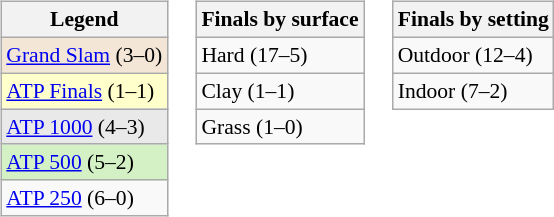<table>
<tr valign=top>
<td><br><table class="wikitable" style=font-size:90%>
<tr>
<th>Legend</th>
</tr>
<tr style="background:#f3e6d7;">
<td><a href='#'>Grand Slam</a> (3–0)</td>
</tr>
<tr style="background:#ffffcc;">
<td><a href='#'>ATP Finals</a> (1–1)</td>
</tr>
<tr style="background:#e9e9e9;">
<td><a href='#'>ATP 1000</a> (4–3)</td>
</tr>
<tr style="background:#d4f1c5;">
<td><a href='#'>ATP 500</a> (5–2)</td>
</tr>
<tr>
<td><a href='#'>ATP 250</a> (6–0)</td>
</tr>
</table>
</td>
<td><br><table class="wikitable" style=font-size:90%>
<tr>
<th>Finals by surface</th>
</tr>
<tr>
<td>Hard (17–5)</td>
</tr>
<tr>
<td>Clay (1–1)</td>
</tr>
<tr>
<td>Grass (1–0)</td>
</tr>
</table>
</td>
<td><br><table class="wikitable" style=font-size:90%>
<tr>
<th>Finals by setting</th>
</tr>
<tr>
<td>Outdoor (12–4)</td>
</tr>
<tr>
<td>Indoor (7–2)</td>
</tr>
</table>
</td>
</tr>
</table>
